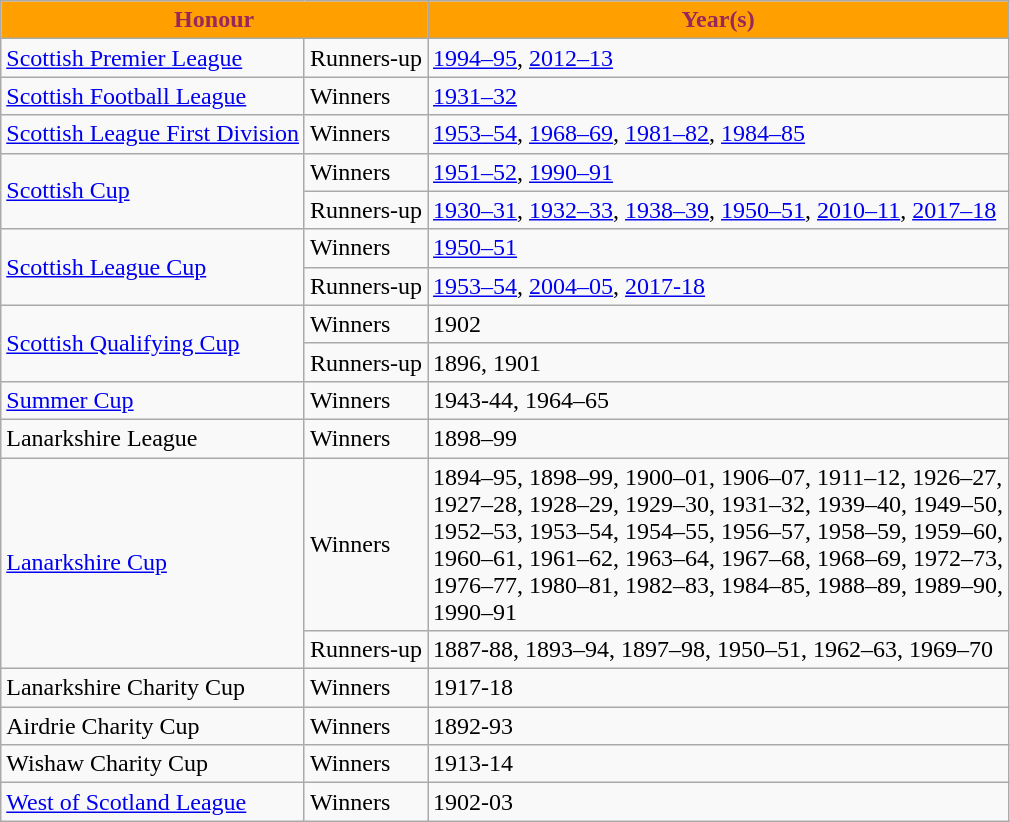<table class="wikitable">
<tr>
<th colspan=2 style="background:#ffa000; color:#98285c;">Honour</th>
<th style="background:#ffa000; color:#98285c;">Year(s)</th>
</tr>
<tr>
<td><a href='#'>Scottish Premier League</a></td>
<td>Runners-up</td>
<td><a href='#'>1994–95</a>, <a href='#'>2012–13</a></td>
</tr>
<tr>
<td><a href='#'>Scottish Football League</a></td>
<td>Winners</td>
<td><a href='#'>1931–32</a></td>
</tr>
<tr>
<td><a href='#'>Scottish League First Division</a></td>
<td>Winners</td>
<td><a href='#'>1953–54</a>, <a href='#'>1968–69</a>, <a href='#'>1981–82</a>, <a href='#'>1984–85</a></td>
</tr>
<tr>
<td rowspan=2><a href='#'>Scottish Cup</a></td>
<td>Winners</td>
<td><a href='#'>1951–52</a>, <a href='#'>1990–91</a></td>
</tr>
<tr>
<td>Runners-up</td>
<td><a href='#'>1930–31</a>, <a href='#'>1932–33</a>, <a href='#'>1938–39</a>, <a href='#'>1950–51</a>, <a href='#'>2010–11</a>, <a href='#'>2017–18</a></td>
</tr>
<tr>
<td rowspan=2><a href='#'>Scottish League Cup</a></td>
<td>Winners</td>
<td><a href='#'>1950–51</a></td>
</tr>
<tr>
<td>Runners-up</td>
<td><a href='#'>1953–54</a>, <a href='#'>2004–05</a>, <a href='#'>2017-18</a></td>
</tr>
<tr>
<td rowspan=2><a href='#'>Scottish Qualifying Cup</a></td>
<td>Winners</td>
<td>1902</td>
</tr>
<tr>
<td>Runners-up</td>
<td>1896, 1901</td>
</tr>
<tr>
<td><a href='#'>Summer Cup</a></td>
<td>Winners</td>
<td>1943-44, 1964–65</td>
</tr>
<tr>
<td>Lanarkshire League</td>
<td>Winners</td>
<td>1898–99</td>
</tr>
<tr>
<td rowspan=2><a href='#'>Lanarkshire Cup</a></td>
<td>Winners</td>
<td>1894–95, 1898–99, 1900–01, 1906–07, 1911–12, 1926–27,<br> 1927–28, 1928–29, 1929–30, 1931–32, 1939–40, 1949–50,<br> 1952–53, 1953–54, 1954–55, 1956–57, 1958–59, 1959–60,<br> 1960–61, 1961–62, 1963–64, 1967–68, 1968–69, 1972–73,<br> 1976–77, 1980–81, 1982–83, 1984–85, 1988–89, 1989–90,<br> 1990–91</td>
</tr>
<tr>
<td>Runners-up</td>
<td>1887-88, 1893–94, 1897–98, 1950–51, 1962–63, 1969–70</td>
</tr>
<tr>
<td>Lanarkshire Charity Cup</td>
<td>Winners</td>
<td>1917-18</td>
</tr>
<tr>
<td>Airdrie Charity Cup</td>
<td>Winners</td>
<td>1892-93</td>
</tr>
<tr>
<td>Wishaw Charity Cup</td>
<td>Winners</td>
<td>1913-14</td>
</tr>
<tr>
<td><a href='#'>West of Scotland League</a></td>
<td>Winners</td>
<td>1902-03</td>
</tr>
</table>
